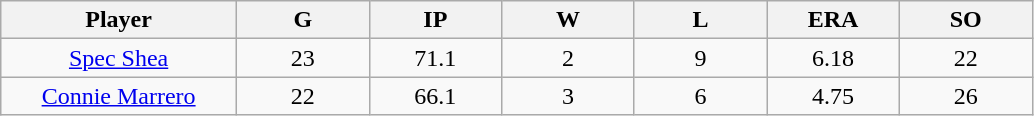<table class="wikitable sortable">
<tr>
<th bgcolor="#DDDDFF" width="16%">Player</th>
<th bgcolor="#DDDDFF" width="9%">G</th>
<th bgcolor="#DDDDFF" width="9%">IP</th>
<th bgcolor="#DDDDFF" width="9%">W</th>
<th bgcolor="#DDDDFF" width="9%">L</th>
<th bgcolor="#DDDDFF" width="9%">ERA</th>
<th bgcolor="#DDDDFF" width="9%">SO</th>
</tr>
<tr align="center">
<td><a href='#'>Spec Shea</a></td>
<td>23</td>
<td>71.1</td>
<td>2</td>
<td>9</td>
<td>6.18</td>
<td>22</td>
</tr>
<tr align=center>
<td><a href='#'>Connie Marrero</a></td>
<td>22</td>
<td>66.1</td>
<td>3</td>
<td>6</td>
<td>4.75</td>
<td>26</td>
</tr>
</table>
